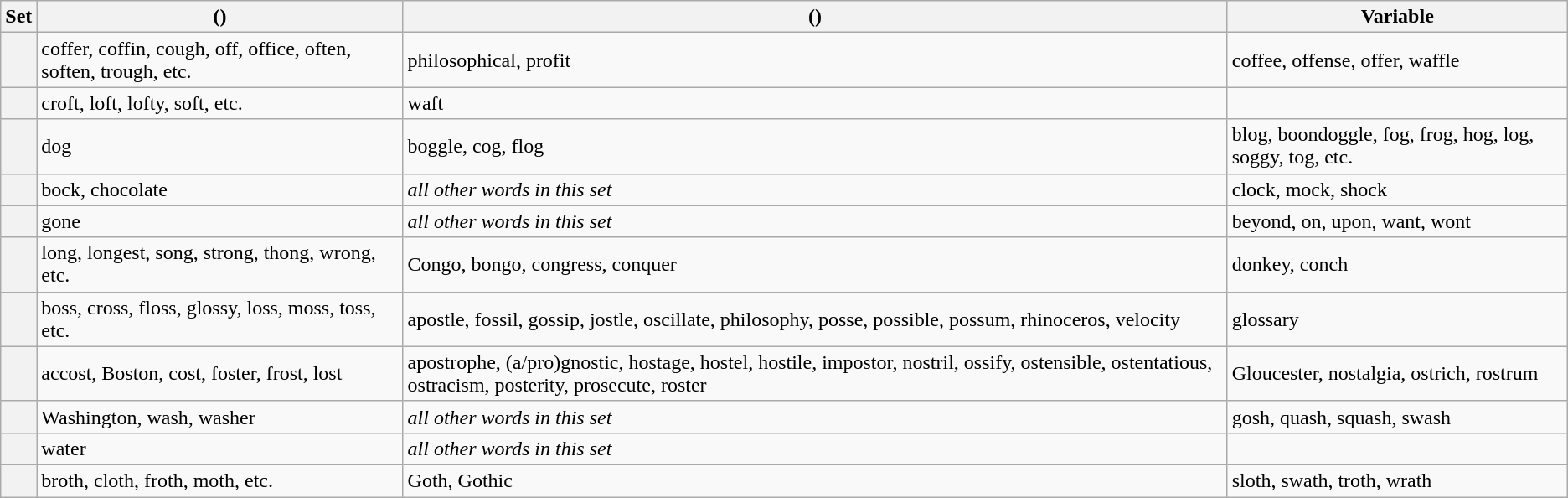<table class="wikitable">
<tr>
<th scope="col">Set</th>
<th scope="col"> ()</th>
<th scope="col"> ()</th>
<th scope="col">Variable</th>
</tr>
<tr>
<th scope="row"></th>
<td>coffer, coffin, cough, off, office, often, soften, trough, etc.</td>
<td>philosophical, profit</td>
<td>coffee, offense, offer, waffle</td>
</tr>
<tr>
<th scope="row"></th>
<td>croft, loft, lofty, soft, etc.</td>
<td>waft</td>
<td></td>
</tr>
<tr>
<th scope="row"></th>
<td>dog</td>
<td>boggle, cog, flog</td>
<td>blog, boondoggle, fog, frog, hog, log, soggy, tog, etc.</td>
</tr>
<tr>
<th scope="row"></th>
<td>bock, chocolate</td>
<td><em>all other words in this set</em></td>
<td>clock, mock, shock</td>
</tr>
<tr>
<th scope="row"></th>
<td>gone</td>
<td><em>all other words in this set</em></td>
<td>beyond, on, upon, want, wont</td>
</tr>
<tr>
<th scope="row"></th>
<td>long, longest, song, strong, thong, wrong, etc.</td>
<td>Congo, bongo, congress, conquer</td>
<td>donkey, conch</td>
</tr>
<tr>
<th scope="row"></th>
<td>boss, cross, floss, glossy, loss, moss, toss, etc.</td>
<td>apostle, fossil, gossip, jostle, oscillate, philosophy, posse, possible, possum, rhinoceros, velocity</td>
<td>glossary</td>
</tr>
<tr>
<th scope="row"></th>
<td>accost, Boston, cost, foster, frost, lost</td>
<td>apostrophe, (a/pro)gnostic, hostage, hostel, hostile, impostor, nostril, ossify, ostensible, ostentatious, ostracism, posterity, prosecute, roster</td>
<td>Gloucester, nostalgia, ostrich, rostrum</td>
</tr>
<tr>
<th scope="row"></th>
<td>Washington, wash, washer</td>
<td><em>all other words in this set</em></td>
<td>gosh, quash, squash, swash</td>
</tr>
<tr>
<th scope="row"></th>
<td>water</td>
<td><em>all other words in this set</em></td>
<td></td>
</tr>
<tr>
<th scope="row"></th>
<td>broth, cloth, froth, moth, etc.</td>
<td>Goth, Gothic</td>
<td>sloth, swath, troth, wrath</td>
</tr>
</table>
